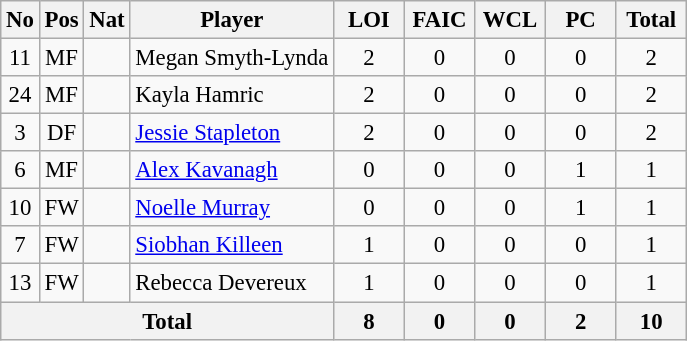<table class="wikitable" style="text-align:center; border:1px #aaa solid; font-size:95%;">
<tr>
<th>No</th>
<th>Pos</th>
<th>Nat</th>
<th>Player</th>
<th style="width:40px">LOI</th>
<th style="width:40px">FAIC</th>
<th style="width:40px">WCL</th>
<th style="width:40px">PC</th>
<th style="width:40px">Total</th>
</tr>
<tr>
<td>11</td>
<td>MF</td>
<td></td>
<td style="text-align:left;">Megan Smyth-Lynda</td>
<td>2</td>
<td>0</td>
<td>0</td>
<td>0</td>
<td>2</td>
</tr>
<tr>
<td>24</td>
<td>MF</td>
<td></td>
<td style="text-align:left;">Kayla Hamric</td>
<td>2</td>
<td>0</td>
<td>0</td>
<td>0</td>
<td>2</td>
</tr>
<tr>
<td>3</td>
<td>DF</td>
<td></td>
<td style="text-align:left;"><a href='#'>Jessie Stapleton</a></td>
<td>2</td>
<td>0</td>
<td>0</td>
<td>0</td>
<td>2</td>
</tr>
<tr>
<td>6</td>
<td>MF</td>
<td></td>
<td style="text-align:left;"><a href='#'>Alex Kavanagh</a></td>
<td>0</td>
<td>0</td>
<td>0</td>
<td>1</td>
<td>1</td>
</tr>
<tr>
<td>10</td>
<td>FW</td>
<td></td>
<td style="text-align:left;"><a href='#'>Noelle Murray</a></td>
<td>0</td>
<td>0</td>
<td>0</td>
<td>1</td>
<td>1</td>
</tr>
<tr>
<td>7</td>
<td>FW</td>
<td></td>
<td style="text-align:left;"><a href='#'>Siobhan Killeen</a></td>
<td>1</td>
<td>0</td>
<td>0</td>
<td>0</td>
<td>1</td>
</tr>
<tr>
<td>13</td>
<td>FW</td>
<td></td>
<td style="text-align:left;">Rebecca Devereux</td>
<td>1</td>
<td>0</td>
<td>0</td>
<td>0</td>
<td>1</td>
</tr>
<tr>
<th colspan="4">Total</th>
<th>8</th>
<th>0</th>
<th>0</th>
<th>2</th>
<th>10</th>
</tr>
</table>
